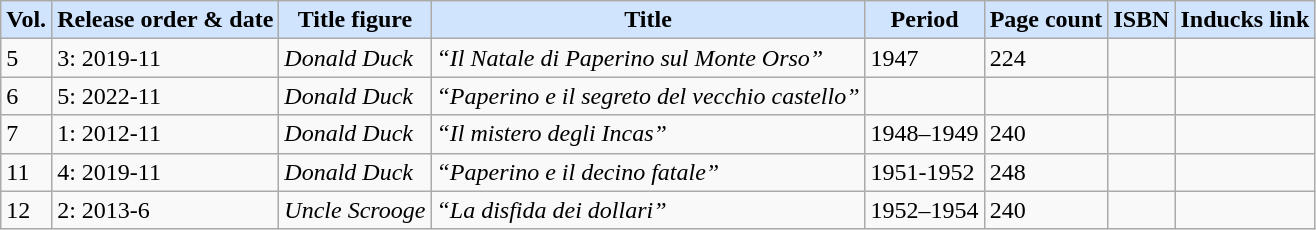<table class="wikitable sortable">
<tr>
<th style="background-color:#D0E4FE" data-sort-type="number">Vol.</th>
<th style="background-color:#D0E4FE" data-sort-type="number">Release order & date</th>
<th style="background-color:#D0E4FE">Title figure</th>
<th style="background-color:#D0E4FE">Title</th>
<th style="background-color:#D0E4FE">Period</th>
<th style="background-color:#D0E4FE" data-sort-type="number">Page count</th>
<th style="background-color:#D0E4FE">ISBN</th>
<th style="background-color:#D0E4FE">Inducks link</th>
</tr>
<tr>
<td>5</td>
<td>3: 2019-11</td>
<td><em>Donald Duck</em></td>
<td><em>“Il Natale di Paperino sul Monte Orso”</em></td>
<td>1947</td>
<td>224</td>
<td></td>
<td></td>
</tr>
<tr>
<td>6</td>
<td>5: 2022-11</td>
<td><em>Donald Duck</em></td>
<td><em>“Paperino e il segreto del vecchio castello”</em></td>
<td></td>
<td></td>
<td></td>
<td></td>
</tr>
<tr>
<td>7</td>
<td>1: 2012-11</td>
<td><em>Donald Duck</em></td>
<td><em>“Il mistero degli Incas”</em></td>
<td>1948–1949</td>
<td>240</td>
<td></td>
<td></td>
</tr>
<tr>
<td>11</td>
<td>4: 2019-11</td>
<td><em>Donald Duck</em></td>
<td><em>“Paperino e il decino fatale”</em></td>
<td>1951-1952</td>
<td>248</td>
<td></td>
<td></td>
</tr>
<tr>
<td>12</td>
<td>2: 2013-6</td>
<td><em>Uncle Scrooge</em></td>
<td><em>“La disfida dei dollari”</em></td>
<td>1952–1954</td>
<td>240</td>
<td></td>
<td></td>
</tr>
</table>
